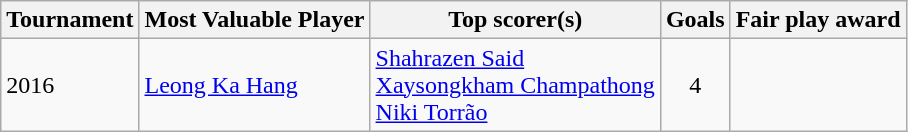<table class="wikitable">
<tr>
<th>Tournament</th>
<th>Most Valuable Player</th>
<th>Top scorer(s)</th>
<th>Goals</th>
<th>Fair play award</th>
</tr>
<tr>
<td>2016</td>
<td> <a href='#'>Leong Ka Hang</a></td>
<td> <a href='#'>Shahrazen Said</a> <br>  <a href='#'>Xaysongkham Champathong</a> <br>  <a href='#'>Niki Torrão</a></td>
<td align=center>4</td>
<td></td>
</tr>
</table>
